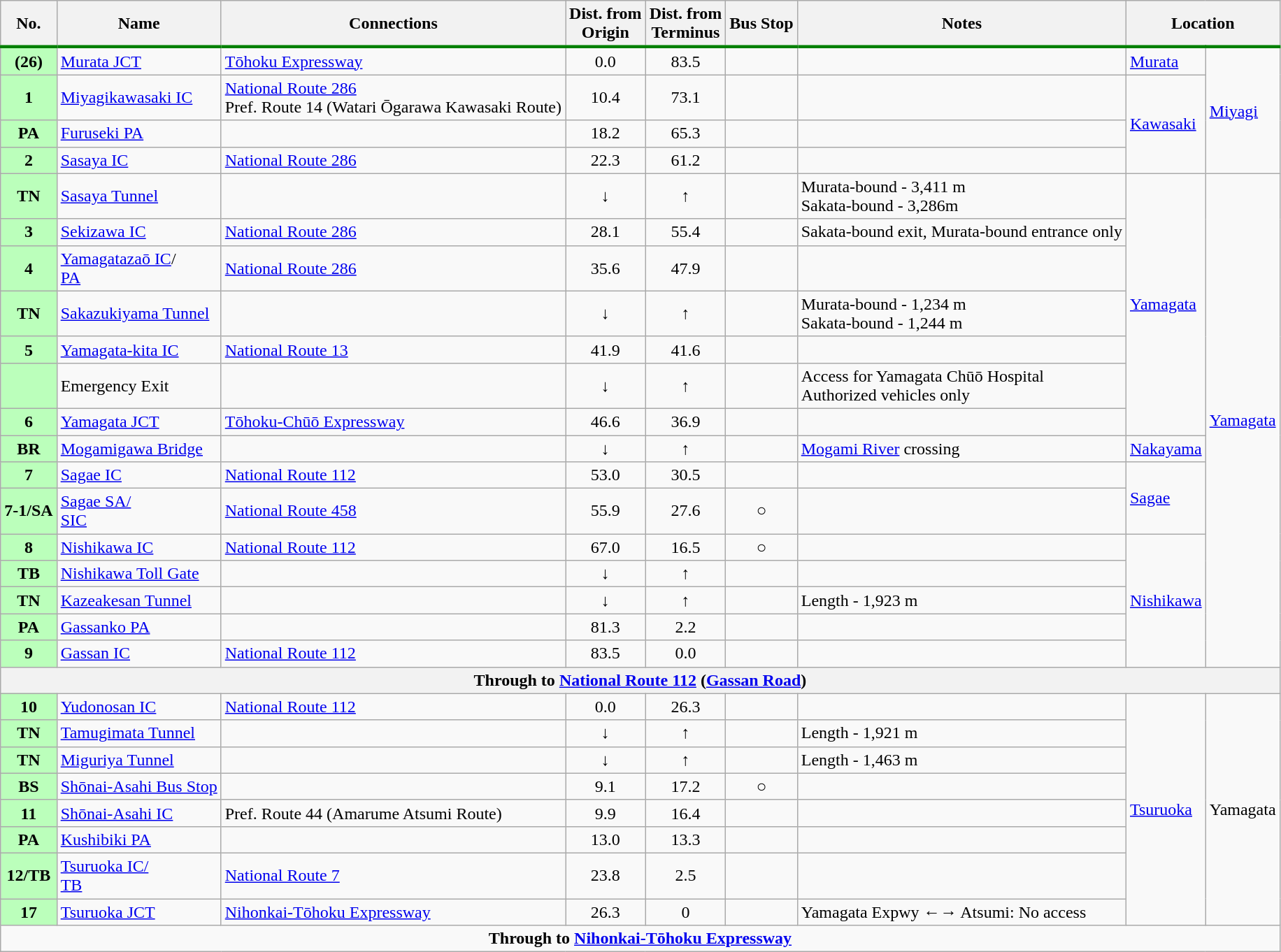<table class="wikitable">
<tr>
<th style="border-bottom:3px solid green;">No.</th>
<th style="border-bottom:3px solid green;">Name</th>
<th style="border-bottom:3px solid green;">Connections</th>
<th style="border-bottom:3px solid green;">Dist. from<br>Origin</th>
<th style="border-bottom:3px solid green;">Dist. from<br>Terminus</th>
<th style="border-bottom:3px solid green;">Bus Stop</th>
<th style="border-bottom:3px solid green;">Notes</th>
<th colspan="2" style="border-bottom:3px solid green;">Location</th>
</tr>
<tr>
<th style="background-color: #BFB;">(26)</th>
<td><a href='#'>Murata JCT</a></td>
<td>  <a href='#'>Tōhoku Expressway</a></td>
<td style="text-align: center;">0.0</td>
<td style="text-align: center;">83.5</td>
<td style="text-align: center;"></td>
<td style="text-align: center;"></td>
<td><a href='#'>Murata</a></td>
<td rowspan="5" style="width:1em;"><a href='#'>Miyagi</a></td>
</tr>
<tr>
<th style="background-color: #BFB;">1</th>
<td><a href='#'>Miyagikawasaki IC</a></td>
<td> <a href='#'>National Route 286</a><br>Pref. Route 14 (Watari Ōgarawa Kawasaki Route)</td>
<td style="text-align: center;">10.4</td>
<td style="text-align: center;">73.1</td>
<td style="text-align: center;"></td>
<td></td>
<td rowspan="4"><a href='#'>Kawasaki</a></td>
</tr>
<tr>
<th style="background-color: #BFB;">PA</th>
<td><a href='#'>Furuseki PA</a></td>
<td></td>
<td style="text-align: center;">18.2</td>
<td style="text-align: center;">65.3</td>
<td style="text-align: center;"></td>
<td></td>
</tr>
<tr>
<th style="background-color: #BFB;">2</th>
<td><a href='#'>Sasaya IC</a></td>
<td> <a href='#'>National Route 286</a></td>
<td style="text-align: center;">22.3</td>
<td style="text-align: center;">61.2</td>
<td style="text-align: center;"></td>
<td></td>
</tr>
<tr>
<th rowspan="2" style="background-color: #BFB; text-align: center;">TN</th>
<td rowspan="2"><a href='#'>Sasaya Tunnel</a></td>
<td rowspan="2"></td>
<td rowspan="2" style="text-align: center;">↓</td>
<td rowspan="2" style="text-align: center;">↑</td>
<td rowspan="2" style="text-align: center;"></td>
<td rowspan="2">Murata-bound - 3,411 m<br>Sakata-bound - 3,286m</td>
</tr>
<tr>
<td rowspan="7"><a href='#'>Yamagata</a></td>
<td rowspan="15" style="width:1em;"><a href='#'>Yamagata</a></td>
</tr>
<tr>
<th style="background-color: #BFB;">3</th>
<td><a href='#'>Sekizawa IC</a></td>
<td> <a href='#'>National Route 286</a></td>
<td style="text-align: center;">28.1</td>
<td style="text-align: center;">55.4</td>
<td></td>
<td>Sakata-bound exit, Murata-bound entrance only</td>
</tr>
<tr>
<th style="background-color: #BFB;">4</th>
<td><a href='#'>Yamagatazaō IC</a>/<br><a href='#'>PA</a></td>
<td> <a href='#'>National Route 286</a></td>
<td style="text-align: center;">35.6</td>
<td style="text-align: center;">47.9</td>
<td style="text-align: center;"></td>
<td></td>
</tr>
<tr>
<th style="background-color: #BFB;">TN</th>
<td><a href='#'>Sakazukiyama Tunnel</a></td>
<td></td>
<td style="text-align: center;">↓</td>
<td style="text-align: center;">↑</td>
<td style="text-align: center;"></td>
<td>Murata-bound - 1,234 m<br>Sakata-bound - 1,244 m</td>
</tr>
<tr>
<th style="background-color: #BFB;">5</th>
<td><a href='#'>Yamagata-kita IC</a></td>
<td> <a href='#'>National Route 13</a></td>
<td style="text-align: center;">41.9</td>
<td style="text-align: center;">41.6</td>
<td style="text-align: center;"></td>
<td></td>
</tr>
<tr>
<th style="background-color: #BFB;"></th>
<td>Emergency Exit</td>
<td></td>
<td style="text-align: center;">↓</td>
<td style="text-align: center;">↑</td>
<td style="text-align: center;"></td>
<td>Access for Yamagata Chūō Hospital<br>Authorized vehicles only</td>
</tr>
<tr>
<th style="background-color: #BFB;">6</th>
<td><a href='#'>Yamagata JCT</a></td>
<td> <a href='#'>Tōhoku-Chūō Expressway</a></td>
<td style="text-align: center;">46.6</td>
<td style="text-align: center;">36.9</td>
<td style="text-align: center;"></td>
<td></td>
</tr>
<tr>
<th style="background-color: #BFB;">BR</th>
<td><a href='#'>Mogamigawa Bridge</a></td>
<td></td>
<td style="text-align: center;">↓</td>
<td style="text-align: center;">↑</td>
<td style="text-align: center;"></td>
<td><a href='#'>Mogami River</a> crossing</td>
<td><a href='#'>Nakayama</a></td>
</tr>
<tr>
<th style="background-color: #BFB;">7</th>
<td><a href='#'>Sagae IC</a></td>
<td> <a href='#'>National Route 112</a></td>
<td style="text-align: center;">53.0</td>
<td style="text-align: center;">30.5</td>
<td style="text-align: center;"></td>
<td></td>
<td rowspan="2"><a href='#'>Sagae</a></td>
</tr>
<tr>
<th style="background-color: #BFB;">7-1/SA</th>
<td><a href='#'>Sagae SA/<br>SIC</a></td>
<td> <a href='#'>National Route 458</a></td>
<td style="text-align: center;">55.9</td>
<td style="text-align: center;">27.6</td>
<td style="text-align: center;">○</td>
<td></td>
</tr>
<tr>
<th style="background-color: #BFB;">8</th>
<td><a href='#'>Nishikawa IC</a></td>
<td> <a href='#'>National Route 112</a></td>
<td style="text-align: center;">67.0</td>
<td style="text-align: center;">16.5</td>
<td style="text-align: center;">○</td>
<td></td>
<td rowspan="5"><a href='#'>Nishikawa</a></td>
</tr>
<tr>
<th style="background-color: #BFB;">TB</th>
<td><a href='#'>Nishikawa Toll Gate</a></td>
<td></td>
<td style="text-align: center;">↓</td>
<td style="text-align: center;">↑</td>
<td style="text-align: center;"></td>
<td></td>
</tr>
<tr>
<th style="background-color: #BFB;">TN</th>
<td><a href='#'>Kazeakesan Tunnel</a></td>
<td></td>
<td style="text-align: center;">↓</td>
<td style="text-align: center;">↑</td>
<td style="text-align: center;"></td>
<td>Length - 1,923 m</td>
</tr>
<tr>
<th style="background-color: #BFB;">PA</th>
<td><a href='#'>Gassanko PA</a></td>
<td></td>
<td style="text-align: center;">81.3</td>
<td style="text-align: center;">2.2</td>
<td style="text-align: center;"></td>
<td></td>
</tr>
<tr>
<th style="background-color: #BFB;">9</th>
<td><a href='#'>Gassan IC</a></td>
<td> <a href='#'>National Route 112</a></td>
<td style="text-align: center;">83.5</td>
<td style="text-align: center;">0.0</td>
<td style="text-align: center;"></td>
<td></td>
</tr>
<tr>
<th colspan="9" style="text-align: center;"><strong>Through to  <a href='#'>National Route 112</a> (<a href='#'>Gassan Road</a>)</strong></th>
</tr>
<tr>
<th style="background-color: #BFB;">10</th>
<td><a href='#'>Yudonosan IC</a></td>
<td> <a href='#'>National Route 112</a></td>
<td style="text-align: center;">0.0</td>
<td style="text-align: center;">26.3</td>
<td style="text-align: center;"></td>
<td></td>
<td rowspan="8"><a href='#'>Tsuruoka</a></td>
<td rowspan="8" style="width:1em;">Yamagata</td>
</tr>
<tr>
<th style="background-color: #BFB;">TN</th>
<td><a href='#'>Tamugimata Tunnel</a></td>
<td></td>
<td style="text-align: center;">↓</td>
<td style="text-align: center;">↑</td>
<td style="text-align: center;"></td>
<td>Length - 1,921 m</td>
</tr>
<tr>
<th style="background-color: #BFB;">TN</th>
<td><a href='#'>Miguriya Tunnel</a></td>
<td></td>
<td style="text-align: center;">↓</td>
<td style="text-align: center;">↑</td>
<td style="text-align: center;"></td>
<td>Length - 1,463 m</td>
</tr>
<tr>
<th style="background-color: #BFB;">BS</th>
<td><a href='#'>Shōnai-Asahi Bus Stop</a></td>
<td></td>
<td style="text-align: center;">9.1</td>
<td style="text-align: center;">17.2</td>
<td style="text-align: center;">○</td>
<td></td>
</tr>
<tr>
<th style="background-color: #BFB;">11</th>
<td><a href='#'>Shōnai-Asahi IC</a></td>
<td>Pref. Route 44 (Amarume Atsumi Route)</td>
<td style="text-align: center;">9.9</td>
<td style="text-align: center;">16.4</td>
<td style="text-align: center;"></td>
<td></td>
</tr>
<tr>
<th style="background-color: #BFB;">PA</th>
<td><a href='#'>Kushibiki PA</a></td>
<td></td>
<td style="text-align: center;">13.0</td>
<td style="text-align: center;">13.3</td>
<td style="text-align: center;"></td>
<td></td>
</tr>
<tr>
<th style="background-color: #BFB;">12/TB</th>
<td><a href='#'>Tsuruoka IC/<br>TB</a></td>
<td> <a href='#'>National Route 7</a></td>
<td style="text-align: center;">23.8</td>
<td style="text-align: center;">2.5</td>
<td style="text-align: center;"></td>
<td></td>
</tr>
<tr>
<th style="background-color: #BFB;">17</th>
<td><a href='#'>Tsuruoka JCT</a></td>
<td> <a href='#'>Nihonkai-Tōhoku Expressway</a></td>
<td style="text-align: center;">26.3</td>
<td style="text-align: center;">0</td>
<td style="text-align: center;"></td>
<td>Yamagata Expwy ←→ Atsumi: No access</td>
</tr>
<tr>
<td colspan="9" style="text-align: center;"><strong>Through to  <a href='#'>Nihonkai-Tōhoku Expressway</a></strong></td>
</tr>
</table>
